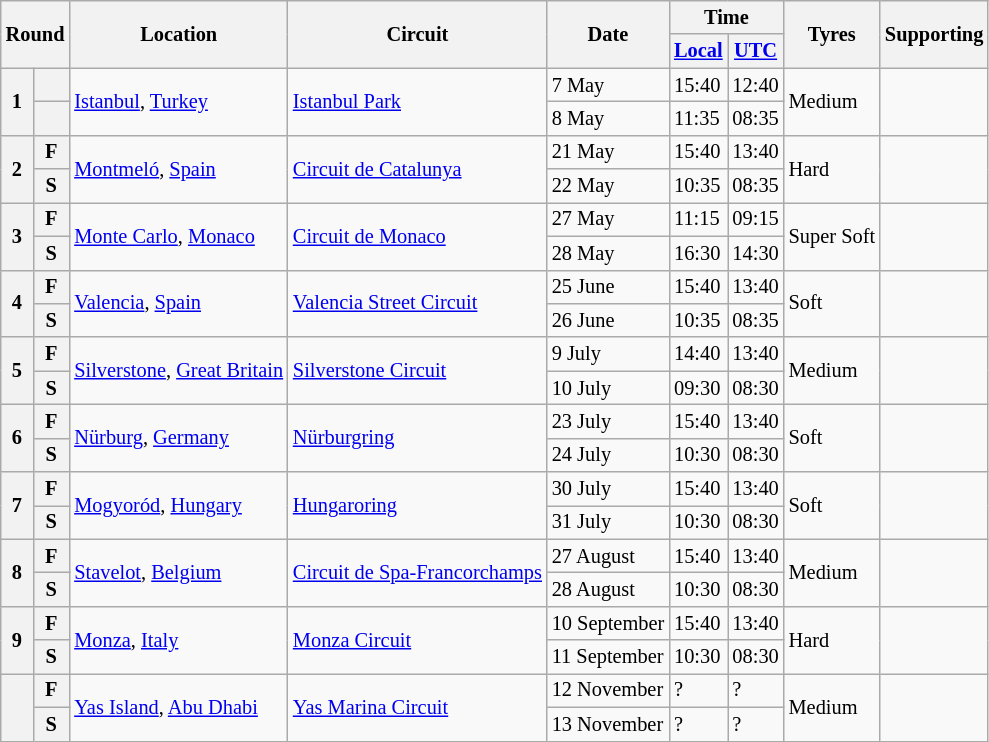<table class="wikitable" style="font-size: 85%;">
<tr>
<th colspan=2 rowspan=2>Round</th>
<th rowspan=2>Location</th>
<th rowspan=2>Circuit</th>
<th rowspan=2>Date</th>
<th colspan=2>Time</th>
<th rowspan=2>Tyres</th>
<th rowspan=2>Supporting</th>
</tr>
<tr>
<th><a href='#'>Local</a></th>
<th><a href='#'>UTC</a></th>
</tr>
<tr>
<th rowspan=2>1</th>
<th></th>
<td rowspan=2> <a href='#'>Istanbul</a>, <a href='#'>Turkey</a></td>
<td rowspan=2><a href='#'>Istanbul Park</a></td>
<td>7 May</td>
<td>15:40</td>
<td>12:40</td>
<td rowspan=2>Medium</td>
<td rowspan=2><em></em></td>
</tr>
<tr>
<th></th>
<td>8 May</td>
<td>11:35</td>
<td>08:35</td>
</tr>
<tr>
<th rowspan=2>2</th>
<th>F</th>
<td rowspan=2> <a href='#'>Montmeló</a>, <a href='#'>Spain</a></td>
<td rowspan=2><a href='#'>Circuit de Catalunya</a></td>
<td>21 May</td>
<td>15:40</td>
<td>13:40</td>
<td rowspan=2>Hard</td>
<td rowspan=2><em></em></td>
</tr>
<tr>
<th>S</th>
<td>22 May</td>
<td>10:35</td>
<td>08:35</td>
</tr>
<tr>
<th rowspan=2>3</th>
<th>F</th>
<td rowspan=2> <a href='#'>Monte Carlo</a>, <a href='#'>Monaco</a></td>
<td rowspan=2><a href='#'>Circuit de Monaco</a></td>
<td>27 May</td>
<td>11:15</td>
<td>09:15</td>
<td rowspan=2>Super Soft</td>
<td rowspan=2><em></em></td>
</tr>
<tr>
<th>S</th>
<td>28 May</td>
<td>16:30</td>
<td>14:30</td>
</tr>
<tr>
<th rowspan=2>4</th>
<th>F</th>
<td rowspan=2> <a href='#'>Valencia</a>, <a href='#'>Spain</a></td>
<td rowspan=2><a href='#'>Valencia Street Circuit</a></td>
<td>25 June</td>
<td>15:40</td>
<td>13:40</td>
<td rowspan=2>Soft</td>
<td rowspan=2><em></em></td>
</tr>
<tr>
<th>S</th>
<td>26 June</td>
<td>10:35</td>
<td>08:35</td>
</tr>
<tr>
<th rowspan=2>5</th>
<th>F</th>
<td rowspan=2> <a href='#'>Silverstone</a>, <a href='#'>Great Britain</a></td>
<td rowspan=2><a href='#'>Silverstone Circuit</a></td>
<td>9 July</td>
<td>14:40</td>
<td>13:40</td>
<td rowspan=2>Medium</td>
<td rowspan=2><em></em></td>
</tr>
<tr>
<th>S</th>
<td>10 July</td>
<td>09:30</td>
<td>08:30</td>
</tr>
<tr>
<th rowspan=2>6</th>
<th>F</th>
<td rowspan=2> <a href='#'>Nürburg</a>, <a href='#'>Germany</a></td>
<td rowspan=2><a href='#'>Nürburgring</a></td>
<td>23 July</td>
<td>15:40</td>
<td>13:40</td>
<td rowspan=2>Soft</td>
<td rowspan=2><em></em></td>
</tr>
<tr>
<th>S</th>
<td>24 July</td>
<td>10:30</td>
<td>08:30</td>
</tr>
<tr>
<th rowspan=2>7</th>
<th>F</th>
<td rowspan=2> <a href='#'>Mogyoród</a>, <a href='#'>Hungary</a></td>
<td rowspan=2><a href='#'>Hungaroring</a></td>
<td>30 July</td>
<td>15:40</td>
<td>13:40</td>
<td rowspan=2>Soft</td>
<td rowspan=2><em></em></td>
</tr>
<tr>
<th>S</th>
<td>31 July</td>
<td>10:30</td>
<td>08:30</td>
</tr>
<tr>
<th rowspan=2>8</th>
<th>F</th>
<td rowspan=2> <a href='#'>Stavelot</a>, <a href='#'>Belgium</a></td>
<td rowspan=2><a href='#'>Circuit de Spa-Francorchamps</a></td>
<td>27 August</td>
<td>15:40</td>
<td>13:40</td>
<td rowspan=2>Medium</td>
<td rowspan=2><em></em></td>
</tr>
<tr>
<th>S</th>
<td>28 August</td>
<td>10:30</td>
<td>08:30</td>
</tr>
<tr>
<th rowspan=2>9</th>
<th>F</th>
<td rowspan=2> <a href='#'>Monza</a>, <a href='#'>Italy</a></td>
<td rowspan=2><a href='#'>Monza Circuit</a></td>
<td>10 September</td>
<td>15:40</td>
<td>13:40</td>
<td rowspan=2>Hard</td>
<td rowspan=2><em></em></td>
</tr>
<tr>
<th>S</th>
<td>11 September</td>
<td>10:30</td>
<td>08:30</td>
</tr>
<tr>
<th rowspan=2></th>
<th>F</th>
<td rowspan=2> <a href='#'>Yas Island</a>, <a href='#'>Abu Dhabi</a></td>
<td rowspan=2><a href='#'>Yas Marina Circuit</a></td>
<td>12 November</td>
<td>?</td>
<td>?</td>
<td rowspan=2>Medium</td>
<td rowspan=2><em></em></td>
</tr>
<tr>
<th>S</th>
<td>13 November</td>
<td>?</td>
<td>?</td>
</tr>
</table>
